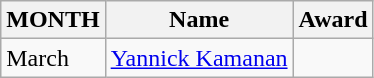<table class="wikitable"  class= style="text-align:center; border:1px #aaa solid; font-size:95%">
<tr>
<th>MONTH</th>
<th>Name</th>
<th>Award</th>
</tr>
<tr>
<td>March</td>
<td> <a href='#'>Yannick Kamanan</a></td>
<td></td>
</tr>
</table>
